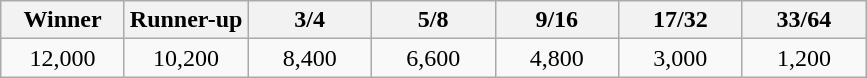<table class="wikitable" style="text-align:center">
<tr>
<th width="75">Winner</th>
<th width="75">Runner-up</th>
<th width="75">3/4</th>
<th width="75">5/8</th>
<th width="75">9/16</th>
<th width="75">17/32</th>
<th width="75">33/64</th>
</tr>
<tr>
<td>12,000</td>
<td>10,200</td>
<td>8,400</td>
<td>6,600</td>
<td>4,800</td>
<td>3,000</td>
<td>1,200</td>
</tr>
</table>
